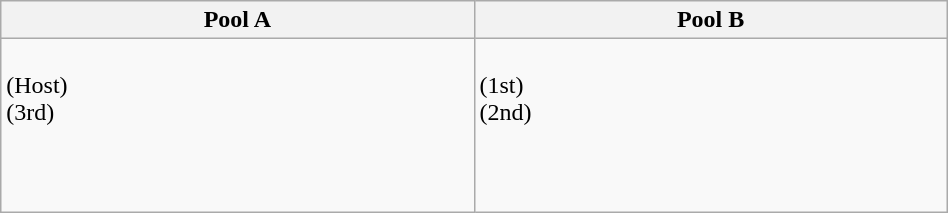<table class="wikitable" width=50%>
<tr>
<th width=25%>Pool A</th>
<th width=25%>Pool B</th>
</tr>
<tr>
<td><br> (Host)<br>
 (3rd)<br>
<br>
<br>
<br>
</td>
<td><br> (1st)<br>
 (2nd)<br>
<br>
<br>
<br>
</td>
</tr>
</table>
